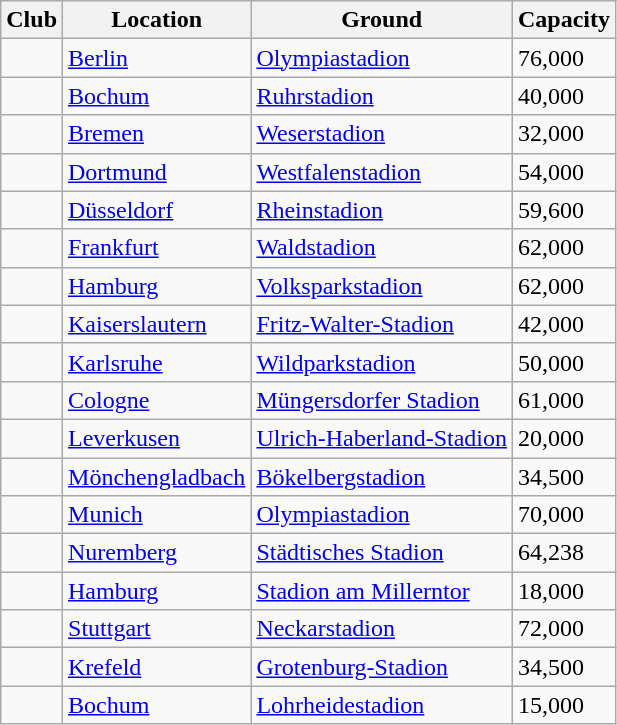<table class="wikitable sortable">
<tr>
<th>Club</th>
<th>Location</th>
<th>Ground</th>
<th>Capacity</th>
</tr>
<tr>
<td></td>
<td><a href='#'>Berlin</a></td>
<td><a href='#'>Olympiastadion</a></td>
<td>76,000</td>
</tr>
<tr>
<td></td>
<td><a href='#'>Bochum</a></td>
<td><a href='#'>Ruhrstadion</a></td>
<td>40,000</td>
</tr>
<tr>
<td></td>
<td><a href='#'>Bremen</a></td>
<td><a href='#'>Weserstadion</a></td>
<td>32,000</td>
</tr>
<tr>
<td></td>
<td><a href='#'>Dortmund</a></td>
<td><a href='#'>Westfalenstadion</a></td>
<td>54,000</td>
</tr>
<tr>
<td></td>
<td><a href='#'>Düsseldorf</a></td>
<td><a href='#'>Rheinstadion</a></td>
<td>59,600</td>
</tr>
<tr>
<td></td>
<td><a href='#'>Frankfurt</a></td>
<td><a href='#'>Waldstadion</a></td>
<td>62,000</td>
</tr>
<tr>
<td></td>
<td><a href='#'>Hamburg</a></td>
<td><a href='#'>Volksparkstadion</a></td>
<td>62,000</td>
</tr>
<tr>
<td></td>
<td><a href='#'>Kaiserslautern</a></td>
<td><a href='#'>Fritz-Walter-Stadion</a></td>
<td>42,000</td>
</tr>
<tr>
<td></td>
<td><a href='#'>Karlsruhe</a></td>
<td><a href='#'>Wildparkstadion</a></td>
<td>50,000</td>
</tr>
<tr>
<td></td>
<td><a href='#'>Cologne</a></td>
<td><a href='#'>Müngersdorfer Stadion</a></td>
<td>61,000</td>
</tr>
<tr>
<td></td>
<td><a href='#'>Leverkusen</a></td>
<td><a href='#'>Ulrich-Haberland-Stadion</a></td>
<td>20,000</td>
</tr>
<tr>
<td></td>
<td><a href='#'>Mönchengladbach</a></td>
<td><a href='#'>Bökelbergstadion</a></td>
<td>34,500</td>
</tr>
<tr>
<td></td>
<td><a href='#'>Munich</a></td>
<td><a href='#'>Olympiastadion</a></td>
<td>70,000</td>
</tr>
<tr>
<td></td>
<td><a href='#'>Nuremberg</a></td>
<td><a href='#'>Städtisches Stadion</a></td>
<td>64,238</td>
</tr>
<tr>
<td></td>
<td><a href='#'>Hamburg</a></td>
<td><a href='#'>Stadion am Millerntor</a></td>
<td>18,000</td>
</tr>
<tr>
<td></td>
<td><a href='#'>Stuttgart</a></td>
<td><a href='#'>Neckarstadion</a></td>
<td>72,000</td>
</tr>
<tr>
<td></td>
<td><a href='#'>Krefeld</a></td>
<td><a href='#'>Grotenburg-Stadion</a></td>
<td>34,500</td>
</tr>
<tr>
<td></td>
<td><a href='#'>Bochum</a></td>
<td><a href='#'>Lohrheidestadion</a></td>
<td>15,000</td>
</tr>
</table>
